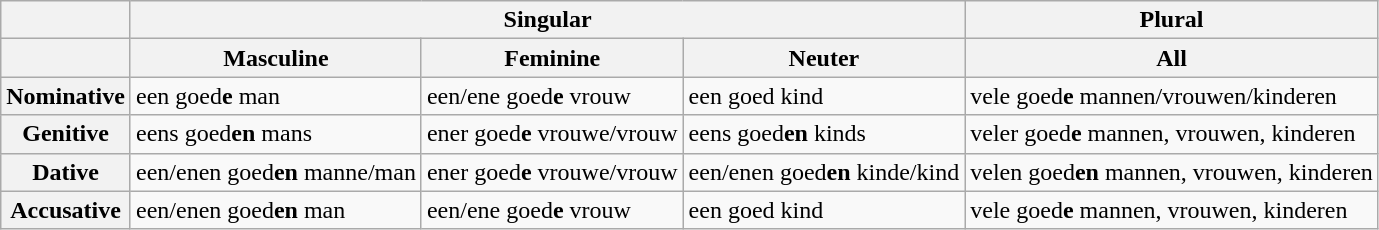<table class="wikitable">
<tr>
<th></th>
<th colspan="3">Singular</th>
<th>Plural</th>
</tr>
<tr>
<th></th>
<th>Masculine</th>
<th>Feminine</th>
<th>Neuter</th>
<th>All</th>
</tr>
<tr>
<th>Nominative</th>
<td>een goed<strong>e</strong> man</td>
<td>een/ene goed<strong>e</strong> vrouw</td>
<td>een goed kind</td>
<td>vele goed<strong>e</strong> mannen/vrouwen/kinderen</td>
</tr>
<tr>
<th>Genitive</th>
<td>eens goed<strong>en</strong> mans</td>
<td>ener goed<strong>e</strong> vrouwe/vrouw</td>
<td>eens goed<strong>en</strong> kinds</td>
<td>veler goed<strong>e</strong> mannen, vrouwen, kinderen</td>
</tr>
<tr>
<th>Dative</th>
<td>een/enen goed<strong>en</strong> manne/man</td>
<td>ener goed<strong>e</strong> vrouwe/vrouw</td>
<td>een/enen goed<strong>en</strong> kinde/kind</td>
<td>velen goed<strong>en</strong> mannen, vrouwen, kinderen</td>
</tr>
<tr>
<th>Accusative</th>
<td>een/enen goed<strong>en</strong> man</td>
<td>een/ene goed<strong>e</strong> vrouw</td>
<td>een goed kind</td>
<td>vele goed<strong>e</strong> mannen, vrouwen, kinderen</td>
</tr>
</table>
